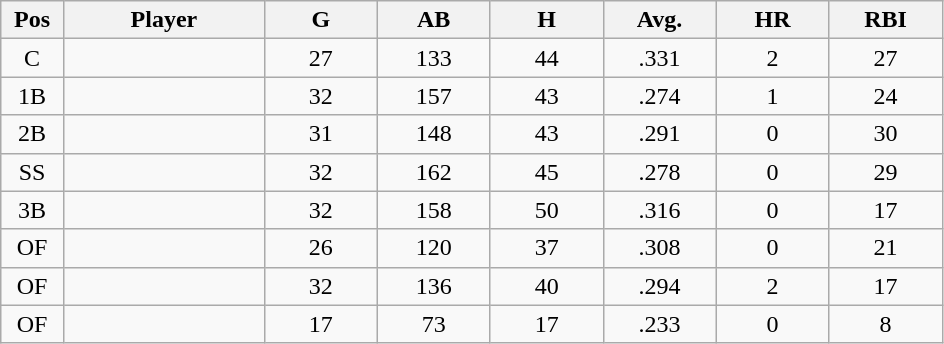<table class="wikitable sortable">
<tr>
<th bgcolor="#DDDDFF" width="5%">Pos</th>
<th bgcolor="#DDDDFF" width="16%">Player</th>
<th bgcolor="#DDDDFF" width="9%">G</th>
<th bgcolor="#DDDDFF" width="9%">AB</th>
<th bgcolor="#DDDDFF" width="9%">H</th>
<th bgcolor="#DDDDFF" width="9%">Avg.</th>
<th bgcolor="#DDDDFF" width="9%">HR</th>
<th bgcolor="#DDDDFF" width="9%">RBI</th>
</tr>
<tr align="center">
<td>C</td>
<td></td>
<td>27</td>
<td>133</td>
<td>44</td>
<td>.331</td>
<td>2</td>
<td>27</td>
</tr>
<tr align="center">
<td>1B</td>
<td></td>
<td>32</td>
<td>157</td>
<td>43</td>
<td>.274</td>
<td>1</td>
<td>24</td>
</tr>
<tr align="center">
<td>2B</td>
<td></td>
<td>31</td>
<td>148</td>
<td>43</td>
<td>.291</td>
<td>0</td>
<td>30</td>
</tr>
<tr align="center">
<td>SS</td>
<td></td>
<td>32</td>
<td>162</td>
<td>45</td>
<td>.278</td>
<td>0</td>
<td>29</td>
</tr>
<tr align="center">
<td>3B</td>
<td></td>
<td>32</td>
<td>158</td>
<td>50</td>
<td>.316</td>
<td>0</td>
<td>17</td>
</tr>
<tr align="center">
<td>OF</td>
<td></td>
<td>26</td>
<td>120</td>
<td>37</td>
<td>.308</td>
<td>0</td>
<td>21</td>
</tr>
<tr align="center">
<td>OF</td>
<td></td>
<td>32</td>
<td>136</td>
<td>40</td>
<td>.294</td>
<td>2</td>
<td>17</td>
</tr>
<tr align="center">
<td>OF</td>
<td></td>
<td>17</td>
<td>73</td>
<td>17</td>
<td>.233</td>
<td>0</td>
<td>8</td>
</tr>
</table>
